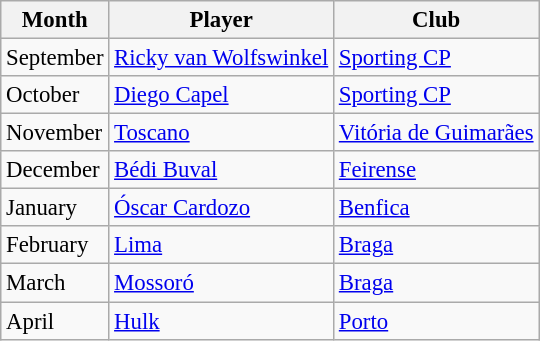<table class="wikitable" style="font-size:95%">
<tr>
<th>Month</th>
<th>Player</th>
<th>Club</th>
</tr>
<tr>
<td>September</td>
<td> <a href='#'>Ricky van Wolfswinkel</a></td>
<td><a href='#'>Sporting CP</a></td>
</tr>
<tr>
<td>October</td>
<td> <a href='#'>Diego Capel</a></td>
<td><a href='#'>Sporting CP</a></td>
</tr>
<tr>
<td>November</td>
<td> <a href='#'>Toscano</a></td>
<td><a href='#'>Vitória de Guimarães</a></td>
</tr>
<tr>
<td>December</td>
<td> <a href='#'>Bédi Buval</a></td>
<td><a href='#'>Feirense</a></td>
</tr>
<tr>
<td>January</td>
<td> <a href='#'>Óscar Cardozo</a></td>
<td><a href='#'>Benfica</a></td>
</tr>
<tr>
<td>February</td>
<td> <a href='#'>Lima</a></td>
<td><a href='#'>Braga</a></td>
</tr>
<tr>
<td>March</td>
<td> <a href='#'>Mossoró</a></td>
<td><a href='#'>Braga</a></td>
</tr>
<tr>
<td>April</td>
<td> <a href='#'>Hulk</a></td>
<td><a href='#'>Porto</a></td>
</tr>
</table>
